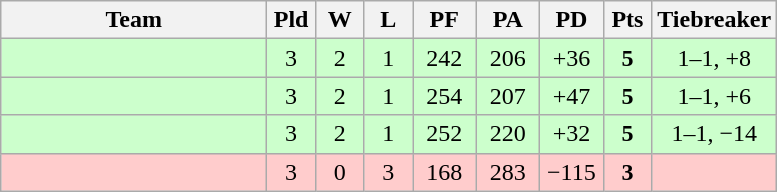<table class="wikitable" style="text-align:center;">
<tr>
<th width=170>Team</th>
<th width=25>Pld</th>
<th width=25>W</th>
<th width=25>L</th>
<th width=35>PF</th>
<th width=35>PA</th>
<th width=35>PD</th>
<th width=25>Pts</th>
<th width=50>Tiebreaker</th>
</tr>
<tr bgcolor=ccffcc>
<td align="left"></td>
<td>3</td>
<td>2</td>
<td>1</td>
<td>242</td>
<td>206</td>
<td>+36</td>
<td><strong>5</strong></td>
<td>1–1, +8</td>
</tr>
<tr bgcolor=ccffcc>
<td align="left"></td>
<td>3</td>
<td>2</td>
<td>1</td>
<td>254</td>
<td>207</td>
<td>+47</td>
<td><strong>5</strong></td>
<td>1–1, +6</td>
</tr>
<tr bgcolor=ccffcc>
<td align="left"></td>
<td>3</td>
<td>2</td>
<td>1</td>
<td>252</td>
<td>220</td>
<td>+32</td>
<td><strong>5</strong></td>
<td>1–1, −14</td>
</tr>
<tr bgcolor=ffcccc>
<td align="left"></td>
<td>3</td>
<td>0</td>
<td>3</td>
<td>168</td>
<td>283</td>
<td>−115</td>
<td><strong>3</strong></td>
<td></td>
</tr>
</table>
